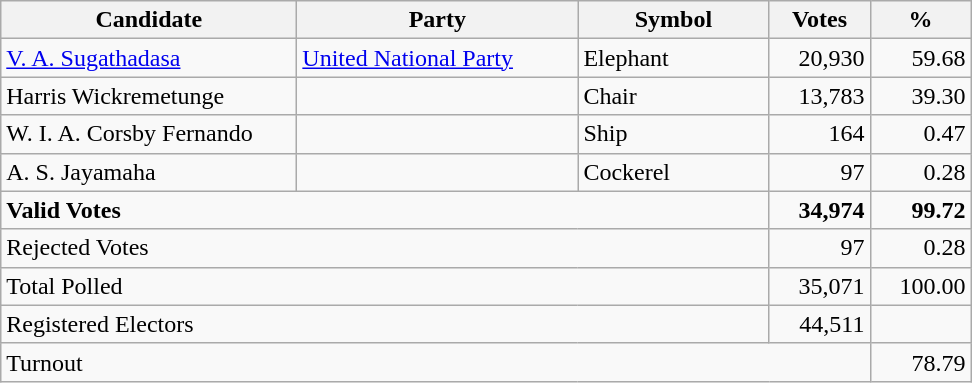<table class="wikitable" border="1" style="text-align:right;">
<tr>
<th align=left width="190">Candidate</th>
<th align=left width="180">Party</th>
<th align=left width="120">Symbol</th>
<th align=left width="60">Votes</th>
<th align=left width="60">%</th>
</tr>
<tr>
<td align=left><a href='#'>V. A. Sugathadasa</a></td>
<td align=left><a href='#'>United National Party</a></td>
<td align=left>Elephant</td>
<td align=right>20,930</td>
<td align=right>59.68</td>
</tr>
<tr>
<td align=left>Harris Wickremetunge</td>
<td></td>
<td align=left>Chair</td>
<td align=right>13,783</td>
<td align=right>39.30</td>
</tr>
<tr>
<td align=left>W. I. A. Corsby Fernando</td>
<td></td>
<td align=left>Ship</td>
<td align=right>164</td>
<td align=right>0.47</td>
</tr>
<tr>
<td align=left>A. S. Jayamaha</td>
<td></td>
<td align=left>Cockerel</td>
<td align=right>97</td>
<td align=right>0.28</td>
</tr>
<tr>
<td align=left colspan=3><strong>Valid Votes</strong></td>
<td align=right><strong>34,974</strong></td>
<td align=right><strong>99.72</strong></td>
</tr>
<tr>
<td align=left colspan=3>Rejected Votes</td>
<td align=right>97</td>
<td align=right>0.28</td>
</tr>
<tr>
<td align=left colspan=3>Total Polled</td>
<td align=right>35,071</td>
<td align=right>100.00</td>
</tr>
<tr>
<td align=left colspan=3>Registered Electors</td>
<td align=right>44,511</td>
<td></td>
</tr>
<tr>
<td align=left colspan=4>Turnout</td>
<td align=right>78.79</td>
</tr>
</table>
